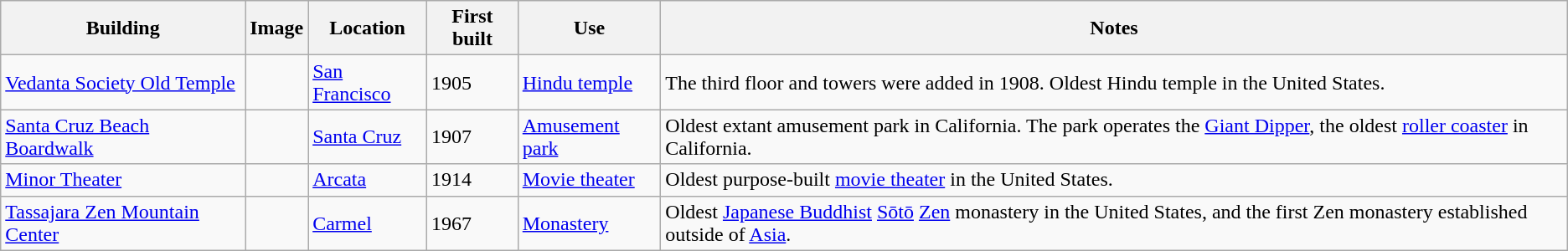<table class="wikitable sortable">
<tr>
<th>Building</th>
<th class="unsortable">Image</th>
<th>Location</th>
<th>First built</th>
<th>Use</th>
<th class="unsortable">Notes</th>
</tr>
<tr>
<td><a href='#'>Vedanta Society Old Temple</a></td>
<td></td>
<td><a href='#'>San Francisco</a></td>
<td>1905</td>
<td><a href='#'>Hindu temple</a></td>
<td>The third floor and towers were added in 1908. Oldest Hindu temple in the United States.</td>
</tr>
<tr>
<td><a href='#'>Santa Cruz Beach Boardwalk</a></td>
<td></td>
<td><a href='#'>Santa Cruz</a></td>
<td>1907</td>
<td><a href='#'>Amusement park</a></td>
<td>Oldest extant amusement park in California. The park operates the <a href='#'>Giant Dipper</a>, the oldest <a href='#'>roller coaster</a> in California.</td>
</tr>
<tr>
<td><a href='#'>Minor Theater</a></td>
<td></td>
<td><a href='#'>Arcata</a></td>
<td>1914</td>
<td><a href='#'>Movie theater</a></td>
<td>Oldest purpose-built <a href='#'>movie theater</a> in the United States.</td>
</tr>
<tr>
<td><a href='#'>Tassajara Zen Mountain Center</a></td>
<td></td>
<td><a href='#'>Carmel</a></td>
<td>1967</td>
<td><a href='#'>Monastery</a></td>
<td>Oldest <a href='#'>Japanese Buddhist</a> <a href='#'>Sōtō</a> <a href='#'>Zen</a> monastery in the United States, and the first Zen monastery established outside of <a href='#'>Asia</a>.</td>
</tr>
</table>
